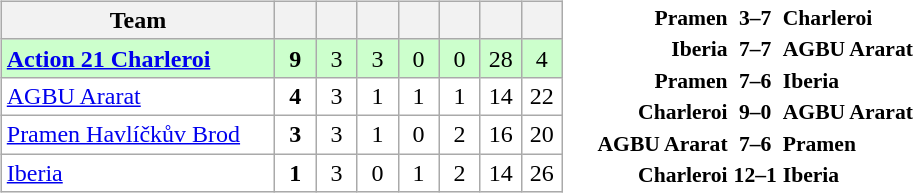<table>
<tr>
<td><br><table class="wikitable" style="text-align: center;">
<tr>
<th width="175">Team</th>
<th width="20"></th>
<th width="20"></th>
<th width="20"></th>
<th width="20"></th>
<th width="20"></th>
<th width="20"></th>
<th width="20"></th>
</tr>
<tr bgcolor="#ccffcc">
<td align="left"> <strong><a href='#'>Action 21 Charleroi</a></strong></td>
<td><strong>9</strong></td>
<td>3</td>
<td>3</td>
<td>0</td>
<td>0</td>
<td>28</td>
<td>4</td>
</tr>
<tr bgcolor=ffffff>
<td align="left"> <a href='#'>AGBU Ararat</a></td>
<td><strong>4</strong></td>
<td>3</td>
<td>1</td>
<td>1</td>
<td>1</td>
<td>14</td>
<td>22</td>
</tr>
<tr bgcolor=ffffff>
<td align="left"> <a href='#'>Pramen Havlíčkův Brod</a></td>
<td><strong>3</strong></td>
<td>3</td>
<td>1</td>
<td>0</td>
<td>2</td>
<td>16</td>
<td>20</td>
</tr>
<tr bgcolor=ffffff>
<td align="left"> <a href='#'>Iberia</a></td>
<td><strong>1</strong></td>
<td>3</td>
<td>0</td>
<td>1</td>
<td>2</td>
<td>14</td>
<td>26</td>
</tr>
</table>
</td>
<td><br><table style="font-size:90%; margin: 0 auto;">
<tr>
<td align="right"><strong>Pramen</strong></td>
<td align="center"><strong>3–7</strong></td>
<td><strong>Charleroi</strong></td>
</tr>
<tr>
<td align="right"><strong>Iberia</strong></td>
<td align="center"><strong>7–7</strong></td>
<td><strong>AGBU Ararat</strong></td>
</tr>
<tr>
<td align="right"><strong>Pramen</strong></td>
<td align="center"><strong>7–6</strong></td>
<td><strong>Iberia</strong></td>
</tr>
<tr>
<td align="right"><strong>Charleroi</strong></td>
<td align="center"><strong>9–0</strong></td>
<td><strong>AGBU Ararat</strong></td>
</tr>
<tr>
<td align="right"><strong>AGBU Ararat</strong></td>
<td align="center"><strong>7–6</strong></td>
<td><strong>Pramen</strong></td>
</tr>
<tr>
<td align="right"><strong>Charleroi</strong></td>
<td align="center"><strong>12–1</strong></td>
<td><strong>Iberia</strong></td>
</tr>
</table>
</td>
</tr>
</table>
